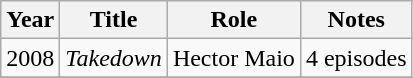<table class="wikitable sortable">
<tr>
<th>Year</th>
<th>Title</th>
<th>Role</th>
<th class="unsortable">Notes</th>
</tr>
<tr>
<td>2008</td>
<td><em>Takedown</em></td>
<td>Hector Maio</td>
<td>4 episodes</td>
</tr>
<tr>
</tr>
</table>
